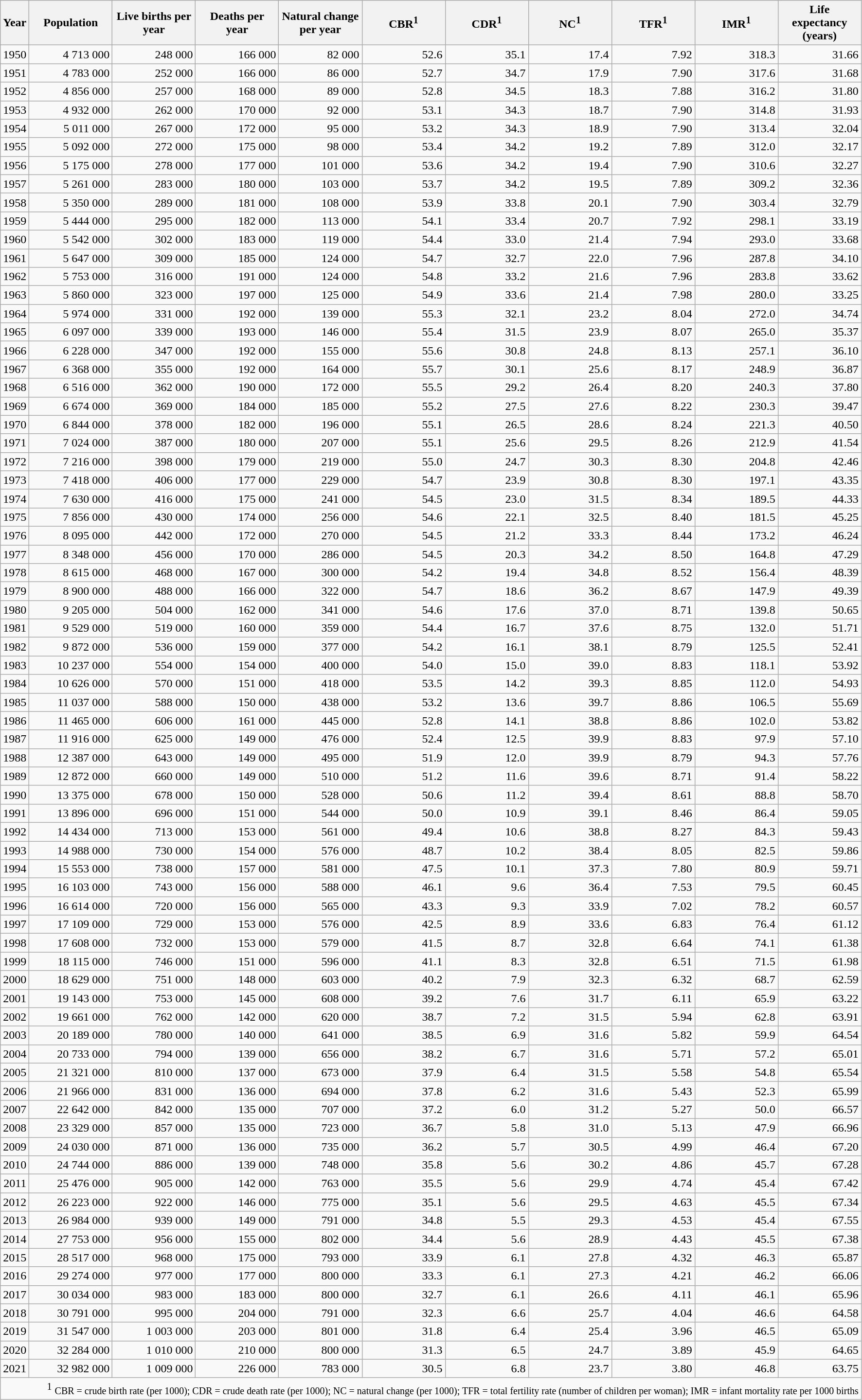<table class="wikitable" style="text-align:right">
<tr>
<th scope="col" style="text-align: left;">Year</th>
<th style="width:80pt;">Population</th>
<th style="width:80pt;">Live births per year</th>
<th style="width:80pt;">Deaths per year</th>
<th style="width:80pt;">Natural change per year</th>
<th style="width:80pt;">CBR<sup>1</sup></th>
<th style="width:80pt;">CDR<sup>1</sup></th>
<th style="width:80pt;">NC<sup>1</sup></th>
<th style="width:80pt;">TFR<sup>1</sup></th>
<th style="width:80pt;">IMR<sup>1</sup></th>
<th style="width:80pt;">Life expectancy (years)</th>
</tr>
<tr>
<td>1950</td>
<td>4 713 000</td>
<td>   248 000</td>
<td>   166 000</td>
<td>   82 000</td>
<td>52.6</td>
<td>35.1</td>
<td>17.4</td>
<td>7.92</td>
<td>318.3</td>
<td>31.66</td>
</tr>
<tr>
<td>1951</td>
<td>  4 783 000</td>
<td>  252 000</td>
<td>  166 000</td>
<td>  86 000</td>
<td>52.7</td>
<td>34.7</td>
<td>17.9</td>
<td>7.90</td>
<td>317.6</td>
<td>31.68</td>
</tr>
<tr>
<td>1952</td>
<td>  4 856 000</td>
<td>  257 000</td>
<td>  168 000</td>
<td>  89 000</td>
<td>52.8</td>
<td>34.5</td>
<td>18.3</td>
<td>7.88</td>
<td>316.2</td>
<td>31.80</td>
</tr>
<tr>
<td>1953</td>
<td>  4 932 000</td>
<td>  262 000</td>
<td>  170 000</td>
<td>  92 000</td>
<td>53.1</td>
<td>34.3</td>
<td>18.7</td>
<td>7.90</td>
<td>314.8</td>
<td>31.93</td>
</tr>
<tr>
<td>1954</td>
<td>  5 011 000</td>
<td>  267 000</td>
<td>  172 000</td>
<td>  95 000</td>
<td>53.2</td>
<td>34.3</td>
<td>18.9</td>
<td>7.90</td>
<td>313.4</td>
<td>32.04</td>
</tr>
<tr>
<td>1955</td>
<td>  5 092 000</td>
<td>  272 000</td>
<td>  175 000</td>
<td>  98 000</td>
<td>53.4</td>
<td>34.2</td>
<td>19.2</td>
<td>7.89</td>
<td>312.0</td>
<td>32.17</td>
</tr>
<tr>
<td>1956</td>
<td>  5 175 000</td>
<td>  278 000</td>
<td>  177 000</td>
<td>  101 000</td>
<td>53.6</td>
<td>34.2</td>
<td>19.4</td>
<td>7.90</td>
<td>310.6</td>
<td>32.27</td>
</tr>
<tr>
<td>1957</td>
<td>  5 261 000</td>
<td>  283 000</td>
<td>  180 000</td>
<td>  103 000</td>
<td>53.7</td>
<td>34.2</td>
<td>19.5</td>
<td>7.89</td>
<td>309.2</td>
<td>32.36</td>
</tr>
<tr>
<td>1958</td>
<td>  5 350 000</td>
<td>  289 000</td>
<td>  181 000</td>
<td>  108 000</td>
<td>53.9</td>
<td>33.8</td>
<td>20.1</td>
<td>7.90</td>
<td>303.4</td>
<td>32.79</td>
</tr>
<tr>
<td>1959</td>
<td>  5 444 000</td>
<td>  295 000</td>
<td>  182 000</td>
<td>  113 000</td>
<td>54.1</td>
<td>33.4</td>
<td>20.7</td>
<td>7.92</td>
<td>298.1</td>
<td>33.19</td>
</tr>
<tr>
<td>1960</td>
<td>  5 542 000</td>
<td>  302 000</td>
<td>  183 000</td>
<td>  119 000</td>
<td>54.4</td>
<td>33.0</td>
<td>21.4</td>
<td>7.94</td>
<td>293.0</td>
<td>33.68</td>
</tr>
<tr>
<td>1961</td>
<td>  5 647 000</td>
<td>  309 000</td>
<td>  185 000</td>
<td>  124 000</td>
<td>54.7</td>
<td>32.7</td>
<td>22.0</td>
<td>7.96</td>
<td>287.8</td>
<td>34.10</td>
</tr>
<tr>
<td>1962</td>
<td>  5 753 000</td>
<td>  316 000</td>
<td>  191 000</td>
<td>  124 000</td>
<td>54.8</td>
<td>33.2</td>
<td>21.6</td>
<td>7.96</td>
<td>283.8</td>
<td>33.62</td>
</tr>
<tr>
<td>1963</td>
<td>  5 860 000</td>
<td>  323 000</td>
<td>  197 000</td>
<td>  125 000</td>
<td>54.9</td>
<td>33.6</td>
<td>21.4</td>
<td>7.98</td>
<td>280.0</td>
<td>33.25</td>
</tr>
<tr>
<td>1964</td>
<td>  5 974 000</td>
<td>  331 000</td>
<td>  192 000</td>
<td>  139 000</td>
<td>55.3</td>
<td>32.1</td>
<td>23.2</td>
<td>8.04</td>
<td>272.0</td>
<td>34.74</td>
</tr>
<tr>
<td>1965</td>
<td>  6 097 000</td>
<td>  339 000</td>
<td>  193 000</td>
<td>  146 000</td>
<td>55.4</td>
<td>31.5</td>
<td>23.9</td>
<td>8.07</td>
<td>265.0</td>
<td>35.37</td>
</tr>
<tr>
<td>1966</td>
<td>  6 228 000</td>
<td>  347 000</td>
<td>  192 000</td>
<td>  155 000</td>
<td>55.6</td>
<td>30.8</td>
<td>24.8</td>
<td>8.13</td>
<td>257.1</td>
<td>36.10</td>
</tr>
<tr>
<td>1967</td>
<td>  6 368 000</td>
<td>  355 000</td>
<td>  192 000</td>
<td>  164 000</td>
<td>55.7</td>
<td>30.1</td>
<td>25.6</td>
<td>8.17</td>
<td>248.9</td>
<td>36.87</td>
</tr>
<tr>
<td>1968</td>
<td>  6 516 000</td>
<td>  362 000</td>
<td>  190 000</td>
<td>  172 000</td>
<td>55.5</td>
<td>29.2</td>
<td>26.4</td>
<td>8.20</td>
<td>240.3</td>
<td>37.80</td>
</tr>
<tr>
<td>1969</td>
<td>  6 674 000</td>
<td>  369 000</td>
<td>  184 000</td>
<td>  185 000</td>
<td>55.2</td>
<td>27.5</td>
<td>27.6</td>
<td>8.22</td>
<td>230.3</td>
<td>39.47</td>
</tr>
<tr>
<td>1970</td>
<td>  6 844 000</td>
<td>  378 000</td>
<td>  182 000</td>
<td>  196 000</td>
<td>55.1</td>
<td>26.5</td>
<td>28.6</td>
<td>8.24</td>
<td>221.3</td>
<td>40.50</td>
</tr>
<tr>
<td>1971</td>
<td>  7 024 000</td>
<td>  387 000</td>
<td>  180 000</td>
<td>  207 000</td>
<td>55.1</td>
<td>25.6</td>
<td>29.5</td>
<td>8.26</td>
<td>212.9</td>
<td>41.54</td>
</tr>
<tr>
<td>1972</td>
<td>  7 216 000</td>
<td>  398 000</td>
<td>  179 000</td>
<td>  219 000</td>
<td>55.0</td>
<td>24.7</td>
<td>30.3</td>
<td>8.30</td>
<td>204.8</td>
<td>42.46</td>
</tr>
<tr>
<td>1973</td>
<td>  7 418 000</td>
<td>  406 000</td>
<td>  177 000</td>
<td>  229 000</td>
<td>54.7</td>
<td>23.9</td>
<td>30.8</td>
<td>8.30</td>
<td>197.1</td>
<td>43.35</td>
</tr>
<tr>
<td>1974</td>
<td>  7 630 000</td>
<td>  416 000</td>
<td>  175 000</td>
<td>  241 000</td>
<td>54.5</td>
<td>23.0</td>
<td>31.5</td>
<td>8.34</td>
<td>189.5</td>
<td>44.33</td>
</tr>
<tr>
<td>1975</td>
<td>  7 856 000</td>
<td>  430 000</td>
<td>  174 000</td>
<td>  256 000</td>
<td>54.6</td>
<td>22.1</td>
<td>32.5</td>
<td>8.40</td>
<td>181.5</td>
<td>45.25</td>
</tr>
<tr>
<td>1976</td>
<td>  8 095 000</td>
<td>  442 000</td>
<td>  172 000</td>
<td>  270 000</td>
<td>54.5</td>
<td>21.2</td>
<td>33.3</td>
<td>8.44</td>
<td>173.2</td>
<td>46.24</td>
</tr>
<tr>
<td>1977</td>
<td>  8 348 000</td>
<td>  456 000</td>
<td>  170 000</td>
<td>  286 000</td>
<td>54.5</td>
<td>20.3</td>
<td>34.2</td>
<td>8.50</td>
<td>164.8</td>
<td>47.29</td>
</tr>
<tr>
<td>1978</td>
<td>  8 615 000</td>
<td>  468 000</td>
<td>  167 000</td>
<td>  300 000</td>
<td>54.2</td>
<td>19.4</td>
<td>34.8</td>
<td>8.52</td>
<td>156.4</td>
<td>48.39</td>
</tr>
<tr>
<td>1979</td>
<td>  8 900 000</td>
<td>  488 000</td>
<td>  166 000</td>
<td>  322 000</td>
<td>54.7</td>
<td>18.6</td>
<td>36.2</td>
<td>8.67</td>
<td>147.9</td>
<td>49.39</td>
</tr>
<tr>
<td>1980</td>
<td>  9 205 000</td>
<td>  504 000</td>
<td>  162 000</td>
<td>  341 000</td>
<td>54.6</td>
<td>17.6</td>
<td>37.0</td>
<td>8.71</td>
<td>139.8</td>
<td>50.65</td>
</tr>
<tr>
<td>1981</td>
<td>  9 529 000</td>
<td>  519 000</td>
<td>  160 000</td>
<td>  359 000</td>
<td>54.4</td>
<td>16.7</td>
<td>37.6</td>
<td>8.75</td>
<td>132.0</td>
<td>51.71</td>
</tr>
<tr>
<td>1982</td>
<td>  9 872 000</td>
<td>  536 000</td>
<td>  159 000</td>
<td>  377 000</td>
<td>54.2</td>
<td>16.1</td>
<td>38.1</td>
<td>8.79</td>
<td>125.5</td>
<td>52.41</td>
</tr>
<tr>
<td>1983</td>
<td>  10 237 000</td>
<td>  554 000</td>
<td>  154 000</td>
<td>  400 000</td>
<td>54.0</td>
<td>15.0</td>
<td>39.0</td>
<td>8.83</td>
<td>118.1</td>
<td>53.92</td>
</tr>
<tr>
<td>1984</td>
<td>  10 626 000</td>
<td>  570 000</td>
<td>  151 000</td>
<td>  418 000</td>
<td>53.5</td>
<td>14.2</td>
<td>39.3</td>
<td>8.85</td>
<td>112.0</td>
<td>54.93</td>
</tr>
<tr>
<td>1985</td>
<td>  11 037 000</td>
<td>  588 000</td>
<td>  150 000</td>
<td>  438 000</td>
<td>53.2</td>
<td>13.6</td>
<td>39.7</td>
<td>8.86</td>
<td>106.5</td>
<td>55.69</td>
</tr>
<tr>
<td>1986</td>
<td>  11 465 000</td>
<td>  606 000</td>
<td>  161 000</td>
<td>  445 000</td>
<td>52.8</td>
<td>14.1</td>
<td>38.8</td>
<td>8.86</td>
<td>102.0</td>
<td>53.82</td>
</tr>
<tr>
<td>1987</td>
<td>  11 916 000</td>
<td>  625 000</td>
<td>  149 000</td>
<td>  476 000</td>
<td>52.4</td>
<td>12.5</td>
<td>39.9</td>
<td>8.83</td>
<td>97.9</td>
<td>57.10</td>
</tr>
<tr>
<td>1988</td>
<td>  12 387 000</td>
<td>  643 000</td>
<td>  149 000</td>
<td>  495 000</td>
<td>51.9</td>
<td>12.0</td>
<td>39.9</td>
<td>8.79</td>
<td>94.3</td>
<td>57.76</td>
</tr>
<tr>
<td>1989</td>
<td>  12 872 000</td>
<td>  660 000</td>
<td>  149 000</td>
<td>  510 000</td>
<td>51.2</td>
<td>11.6</td>
<td>39.6</td>
<td>8.71</td>
<td>91.4</td>
<td>58.22</td>
</tr>
<tr>
<td>1990</td>
<td>  13 375 000</td>
<td>  678 000</td>
<td>  150 000</td>
<td>  528 000</td>
<td>50.6</td>
<td>11.2</td>
<td>39.4</td>
<td>8.61</td>
<td>88.8</td>
<td>58.70</td>
</tr>
<tr>
<td>1991</td>
<td>  13 896 000</td>
<td>  696 000</td>
<td>  151 000</td>
<td>  544 000</td>
<td>50.0</td>
<td>10.9</td>
<td>39.1</td>
<td>8.46</td>
<td>86.4</td>
<td>59.05</td>
</tr>
<tr>
<td>1992</td>
<td>  14 434 000</td>
<td>  713 000</td>
<td>  153 000</td>
<td>  561 000</td>
<td>49.4</td>
<td>10.6</td>
<td>38.8</td>
<td>8.27</td>
<td>84.3</td>
<td>59.43</td>
</tr>
<tr>
<td>1993</td>
<td>  14 988 000</td>
<td>  730 000</td>
<td>  154 000</td>
<td>  576 000</td>
<td>48.7</td>
<td>10.2</td>
<td>38.4</td>
<td>8.05</td>
<td>82.5</td>
<td>59.86</td>
</tr>
<tr>
<td>1994</td>
<td>  15 553 000</td>
<td>  738 000</td>
<td>  157 000</td>
<td>  581 000</td>
<td>47.5</td>
<td>10.1</td>
<td>37.3</td>
<td>7.80</td>
<td>80.9</td>
<td>59.71</td>
</tr>
<tr>
<td>1995</td>
<td>  16 103 000</td>
<td>  743 000</td>
<td>  156 000</td>
<td>  588 000</td>
<td>46.1</td>
<td>9.6</td>
<td>36.4</td>
<td>7.53</td>
<td>79.5</td>
<td>60.45</td>
</tr>
<tr>
<td>1996</td>
<td>  16 614 000</td>
<td>  720 000</td>
<td>  156 000</td>
<td>  565 000</td>
<td>43.3</td>
<td>9.3</td>
<td>33.9</td>
<td>7.02</td>
<td>78.2</td>
<td>60.57</td>
</tr>
<tr>
<td>1997</td>
<td>  17 109 000</td>
<td>  729 000</td>
<td>  153 000</td>
<td>  576 000</td>
<td>42.5</td>
<td>8.9</td>
<td>33.6</td>
<td>6.83</td>
<td>76.4</td>
<td>61.12</td>
</tr>
<tr>
<td>1998</td>
<td>  17 608 000</td>
<td>  732 000</td>
<td>  153 000</td>
<td>  579 000</td>
<td>41.5</td>
<td>8.7</td>
<td>32.8</td>
<td>6.64</td>
<td>74.1</td>
<td>61.38</td>
</tr>
<tr>
<td>1999</td>
<td>  18 115 000</td>
<td>  746 000</td>
<td>  151 000</td>
<td>  596 000</td>
<td>41.1</td>
<td>8.3</td>
<td>32.8</td>
<td>6.51</td>
<td>71.5</td>
<td>61.98</td>
</tr>
<tr>
<td>2000</td>
<td>  18 629 000</td>
<td>  751 000</td>
<td>  148 000</td>
<td>  603 000</td>
<td>40.2</td>
<td>7.9</td>
<td>32.3</td>
<td>6.32</td>
<td>68.7</td>
<td>62.59</td>
</tr>
<tr>
<td>2001</td>
<td>  19 143 000</td>
<td>  753 000</td>
<td>  145 000</td>
<td>  608 000</td>
<td>39.2</td>
<td>7.6</td>
<td>31.7</td>
<td>6.11</td>
<td>65.9</td>
<td>63.22</td>
</tr>
<tr>
<td>2002</td>
<td>  19 661 000</td>
<td>  762 000</td>
<td>  142 000</td>
<td>  620 000</td>
<td>38.7</td>
<td>7.2</td>
<td>31.5</td>
<td>5.94</td>
<td>62.8</td>
<td>63.91</td>
</tr>
<tr>
<td>2003</td>
<td>  20 189 000</td>
<td>  780 000</td>
<td>  140 000</td>
<td>  641 000</td>
<td>38.5</td>
<td>6.9</td>
<td>31.6</td>
<td>5.82</td>
<td>59.9</td>
<td>64.54</td>
</tr>
<tr>
<td>2004</td>
<td>  20 733 000</td>
<td>  794 000</td>
<td>  139 000</td>
<td>  656 000</td>
<td>38.2</td>
<td>6.7</td>
<td>31.6</td>
<td>5.71</td>
<td>57.2</td>
<td>65.01</td>
</tr>
<tr>
<td>2005</td>
<td>  21 321 000</td>
<td>  810 000</td>
<td>  137 000</td>
<td>  673 000</td>
<td>37.9</td>
<td>6.4</td>
<td>31.5</td>
<td>5.58</td>
<td>54.8</td>
<td>65.54</td>
</tr>
<tr>
<td>2006</td>
<td>  21 966 000</td>
<td>  831 000</td>
<td>  136 000</td>
<td>  694 000</td>
<td>37.8</td>
<td>6.2</td>
<td>31.6</td>
<td>5.43</td>
<td>52.3</td>
<td>65.99</td>
</tr>
<tr>
<td>2007</td>
<td>  22 642 000</td>
<td>  842 000</td>
<td>  135 000</td>
<td>  707 000</td>
<td>37.2</td>
<td>6.0</td>
<td>31.2</td>
<td>5.27</td>
<td>50.0</td>
<td>66.57</td>
</tr>
<tr>
<td>2008</td>
<td>  23 329 000</td>
<td>  857 000</td>
<td>  135 000</td>
<td>  723 000</td>
<td>36.7</td>
<td>5.8</td>
<td>31.0</td>
<td>5.13</td>
<td>47.9</td>
<td>66.96</td>
</tr>
<tr>
<td>2009</td>
<td>  24 030 000</td>
<td>  871 000</td>
<td>  136 000</td>
<td>  735 000</td>
<td>36.2</td>
<td>5.7</td>
<td>30.5</td>
<td>4.99</td>
<td>46.4</td>
<td>67.20</td>
</tr>
<tr>
<td>2010</td>
<td>  24 744 000</td>
<td>  886 000</td>
<td>  139 000</td>
<td>  748 000</td>
<td>35.8</td>
<td>5.6</td>
<td>30.2</td>
<td>4.86</td>
<td>45.7</td>
<td>67.28</td>
</tr>
<tr>
<td>2011</td>
<td>  25 476 000</td>
<td>  905 000</td>
<td>  142 000</td>
<td>  763 000</td>
<td>35.5</td>
<td>5.6</td>
<td>29.9</td>
<td>4.74</td>
<td>45.4</td>
<td>67.42</td>
</tr>
<tr>
<td>2012</td>
<td>  26 223 000</td>
<td>  922 000</td>
<td>  146 000</td>
<td>  775 000</td>
<td>35.1</td>
<td>5.6</td>
<td>29.5</td>
<td>4.63</td>
<td>45.5</td>
<td>67.34</td>
</tr>
<tr>
<td>2013</td>
<td>  26 984 000</td>
<td>  939 000</td>
<td>  149 000</td>
<td>  791 000</td>
<td>34.8</td>
<td>5.5</td>
<td>29.3</td>
<td>4.53</td>
<td>45.4</td>
<td>67.55</td>
</tr>
<tr>
<td>2014</td>
<td>  27 753 000</td>
<td>  956 000</td>
<td>  155 000</td>
<td>  802 000</td>
<td>34.4</td>
<td>5.6</td>
<td>28.9</td>
<td>4.43</td>
<td>45.5</td>
<td>67.38</td>
</tr>
<tr>
<td>2015</td>
<td>  28 517 000</td>
<td>  968 000</td>
<td>  175 000</td>
<td>  793 000</td>
<td>33.9</td>
<td>6.1</td>
<td>27.8</td>
<td>4.32</td>
<td>46.3</td>
<td>65.87</td>
</tr>
<tr>
<td>2016</td>
<td>  29 274 000</td>
<td>  977 000</td>
<td>  177 000</td>
<td>  800 000</td>
<td>33.3</td>
<td>6.1</td>
<td>27.3</td>
<td>4.21</td>
<td>46.2</td>
<td>66.06</td>
</tr>
<tr>
<td>2017</td>
<td>  30 034 000</td>
<td>  983 000</td>
<td>  183 000</td>
<td>  800 000</td>
<td>32.7</td>
<td>6.1</td>
<td>26.6</td>
<td>4.11</td>
<td>46.1</td>
<td>65.96</td>
</tr>
<tr>
<td>2018</td>
<td>  30 791 000</td>
<td>  995 000</td>
<td>  204 000</td>
<td>  791 000</td>
<td>32.3</td>
<td>6.6</td>
<td>25.7</td>
<td>4.04</td>
<td>46.6</td>
<td>64.58</td>
</tr>
<tr>
<td>2019</td>
<td>  31 547 000</td>
<td>  1 003 000</td>
<td>  203 000</td>
<td>  801 000</td>
<td>31.8</td>
<td>6.4</td>
<td>25.4</td>
<td>3.96</td>
<td>46.5</td>
<td>65.09</td>
</tr>
<tr>
<td>2020</td>
<td>  32 284 000</td>
<td>  1 010 000</td>
<td>  210 000</td>
<td>  800 000</td>
<td>31.3</td>
<td>6.5</td>
<td>24.7</td>
<td>3.89</td>
<td>45.9</td>
<td>64.65</td>
</tr>
<tr>
<td>2021</td>
<td>  32 982 000</td>
<td>  1 009 000</td>
<td>  226 000</td>
<td>  783 000</td>
<td>30.5</td>
<td>6.8</td>
<td>23.7</td>
<td>3.80</td>
<td>46.8</td>
<td>63.75</td>
</tr>
<tr>
<td colspan="11"><sup>1</sup> <small>CBR = crude birth rate (per 1000); CDR = crude death rate (per 1000); NC = natural change (per 1000); TFR = total fertility rate (number of children per woman); IMR = infant mortality rate per 1000 births</small></td>
</tr>
</table>
